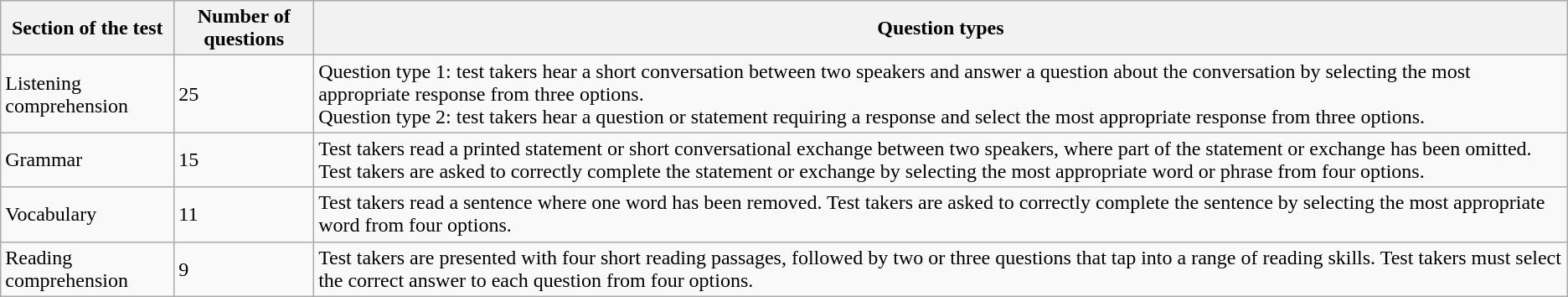<table class="wikitable">
<tr>
<th>Section of the test</th>
<th>Number of questions</th>
<th>Question types</th>
</tr>
<tr>
<td>Listening comprehension</td>
<td>25</td>
<td>Question type 1: test takers hear a short conversation between two speakers and answer a question about the conversation by selecting the most appropriate response from three options.<br>Question type 2: test takers hear a question or statement requiring a response and select the most appropriate response from three options.</td>
</tr>
<tr>
<td>Grammar</td>
<td>15</td>
<td>Test takers read a printed statement or short conversational exchange between two speakers, where part of the statement or exchange has been omitted. Test takers are asked to correctly complete the statement or exchange by selecting the most appropriate word or phrase from four options.</td>
</tr>
<tr>
<td>Vocabulary</td>
<td>11</td>
<td>Test takers read a sentence where one word has been removed. Test takers are asked to correctly complete the sentence by selecting the most appropriate word from four options.</td>
</tr>
<tr>
<td>Reading comprehension</td>
<td>9</td>
<td>Test takers are presented with four short reading passages, followed by two or three questions that tap into a range of reading skills. Test takers must select the correct answer to each question from four options.</td>
</tr>
</table>
